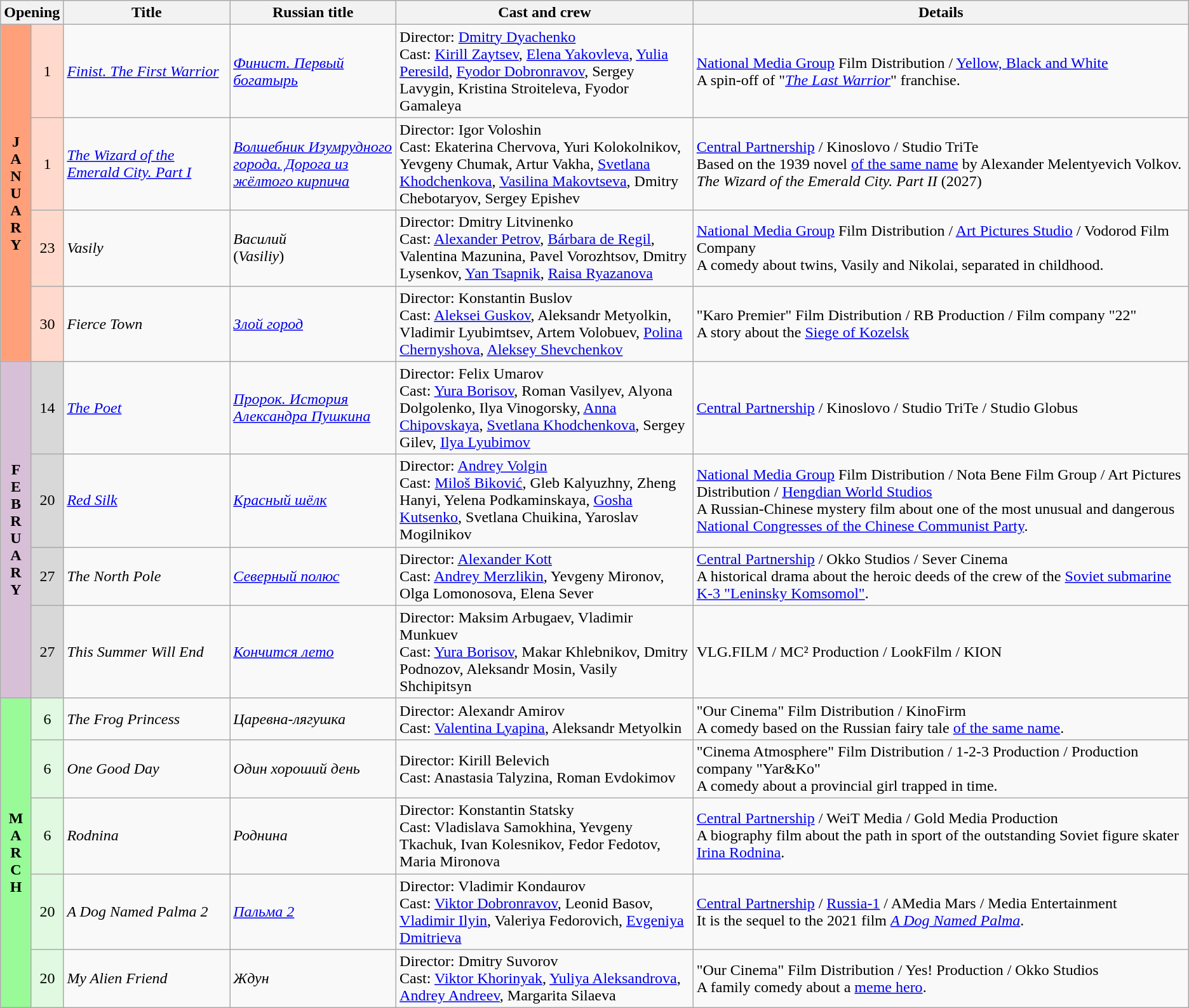<table class="wikitable">
<tr>
<th colspan="2">Opening</th>
<th style="width:14%;">Title</th>
<th style="width:14%;">Russian title</th>
<th style="width:25%;">Cast and crew</th>
<th>Details</th>
</tr>
<tr>
<th rowspan="4" align="center" style="background:#ffa07a; textcolor:#000;">J<br>A<br>N<br>U<br>A<br>R<br>Y</th>
<td align="center" style="background:#ffdacc;">1</td>
<td><em><a href='#'>Finist. The First Warrior</a></em></td>
<td><em><a href='#'>Финист. Первый богатырь</a></em></td>
<td>Director: <a href='#'>Dmitry Dyachenko</a> <br> Cast: <a href='#'>Kirill Zaytsev</a>, <a href='#'>Elena Yakovleva</a>, <a href='#'>Yulia Peresild</a>, <a href='#'>Fyodor Dobronravov</a>, Sergey Lavygin, Kristina Stroiteleva, Fyodor Gamaleya</td>
<td><a href='#'>National Media Group</a> Film Distribution / <a href='#'>Yellow, Black and White</a> <br> A spin-off of "<em><a href='#'>The Last Warrior</a></em>" franchise.</td>
</tr>
<tr>
<td align="center" style="background:#ffdacc;">1</td>
<td><em><a href='#'>The Wizard of the Emerald City. Part I</a></em></td>
<td><em><a href='#'>Волшебник Изумрудного города. Дорога из жёлтого кирпича</a></em></td>
<td>Director: Igor Voloshin <br> Cast: Ekaterina Chervova, Yuri Kolokolnikov, Yevgeny Chumak, Artur Vakha, <a href='#'>Svetlana Khodchenkova</a>, <a href='#'>Vasilina Makovtseva</a>, Dmitry Chebotaryov, Sergey Epishev</td>
<td><a href='#'>Central Partnership</a> / Kinoslovo / Studio TriTe <br> Based on the 1939 novel <a href='#'>of the same name</a> by Alexander Melentyevich Volkov. <br> <em>The Wizard of the Emerald City. Part II</em> (2027)</td>
</tr>
<tr>
<td align="center" style="background:#ffdacc;">23</td>
<td><em>Vasily</em></td>
<td><em>Василий</em> <br>(<em>Vasiliy</em>)</td>
<td>Director: Dmitry Litvinenko <br> Cast: <a href='#'>Alexander Petrov</a>, <a href='#'>Bárbara de Regil</a>, Valentina Mazunina, Pavel Vorozhtsov, Dmitry Lysenkov, <a href='#'>Yan Tsapnik</a>, <a href='#'>Raisa Ryazanova</a></td>
<td><a href='#'>National Media Group</a> Film Distribution / <a href='#'>Art Pictures Studio</a> / Vodorod Film Company <br> A comedy about twins, Vasily and Nikolai, separated in childhood.</td>
</tr>
<tr>
<td align="center" style="background:#ffdacc;">30</td>
<td><em>Fierce Town</em></td>
<td><em><a href='#'>Злой город</a></em></td>
<td>Director: Konstantin Buslov <br> Cast: <a href='#'>Aleksei Guskov</a>, Aleksandr Metyolkin, Vladimir Lyubimtsev, Artem Volobuev, <a href='#'>Polina Chernyshova</a>, <a href='#'>Aleksey Shevchenkov</a></td>
<td>"Karo Premier" Film Distribution / RB Production / Film company "22" <br> A story about the <a href='#'>Siege of Kozelsk</a></td>
</tr>
<tr>
<th rowspan="4" align="center" style="background:thistle; textcolor:#000;">F<br>E<br>B<br>R<br>U<br>A<br>R<br>Y</th>
<td align="center" style="background:#d8d8d8;">14</td>
<td><em><a href='#'>The Poet</a></em></td>
<td><em><a href='#'>Пророк. История Александра Пушкина</a></em></td>
<td>Director: Felix Umarov <br> Cast: <a href='#'>Yura Borisov</a>, Roman Vasilyev, Alyona Dolgolenko, Ilya Vinogorsky, <a href='#'>Anna Chipovskaya</a>, <a href='#'>Svetlana Khodchenkova</a>, Sergey Gilev, <a href='#'>Ilya Lyubimov</a></td>
<td><a href='#'>Central Partnership</a> / Kinoslovo / Studio TriTe / Studio Globus</td>
</tr>
<tr>
<td align="center" style="background:#d8d8d8;">20</td>
<td><em><a href='#'>Red Silk</a></em></td>
<td><em><a href='#'>Красный шёлк</a></em></td>
<td>Director: <a href='#'>Andrey Volgin</a> <br> Cast: <a href='#'>Miloš Biković</a>, Gleb Kalyuzhny, Zheng Hanyi, Yelena Podkaminskaya, <a href='#'>Gosha Kutsenko</a>, Svetlana Chuikina, Yaroslav Mogilnikov</td>
<td><a href='#'>National Media Group</a> Film Distribution / Nota Bene Film Group / Art Pictures Distribution / <a href='#'>Hengdian World Studios</a> <br> A Russian-Chinese mystery film about one of the most unusual and dangerous <a href='#'>National Congresses of the Chinese Communist Party</a>.</td>
</tr>
<tr>
<td align="center" style="background:#d8d8d8;">27</td>
<td><em>The North Pole</em></td>
<td><em><a href='#'>Северный полюс</a></em></td>
<td>Director: <a href='#'>Alexander Kott</a> <br> Cast: <a href='#'>Andrey Merzlikin</a>, Yevgeny Mironov, Olga Lomonosova, Elena Sever</td>
<td><a href='#'>Central Partnership</a> / Okko Studios / Sever Cinema <br> A historical drama about the heroic deeds of the crew of the <a href='#'>Soviet submarine K-3 "Leninsky Komsomol"</a>.</td>
</tr>
<tr>
<td align="center" style="background:#d8d8d8;">27</td>
<td><em>This Summer Will End</em></td>
<td><em><a href='#'>Кончится лето</a></em></td>
<td>Director: Maksim Arbugaev, Vladimir Munkuev <br> Cast: <a href='#'>Yura Borisov</a>, Makar Khlebnikov, Dmitry Podnozov, Aleksandr Mosin, Vasily Shchipitsyn</td>
<td>VLG.FILM / MC² Production / LookFilm / KION</td>
</tr>
<tr>
<th rowspan="5" align="center" style="background:#98fb98; textcolor:#000;">M<br>A<br>R<br>C<br>H</th>
<td align="center" style="background:#e0f9e0;">6</td>
<td><em>The Frog Princess</em></td>
<td><em>Царевна-лягушка</em></td>
<td>Director: Alexandr Amirov <br> Cast: <a href='#'>Valentina Lyapina</a>, Aleksandr Metyolkin</td>
<td>"Our Cinema" Film Distribution / KinoFirm <br> A comedy based on the Russian fairy tale <a href='#'>of the same name</a>.</td>
</tr>
<tr>
<td align="center" style="background:#e0f9e0;">6</td>
<td><em>One Good Day</em></td>
<td><em>Один хороший день</em></td>
<td>Director: Kirill Belevich <br> Cast: Anastasia Talyzina, Roman Evdokimov</td>
<td>"Cinema Atmosphere" Film Distribution / 1-2-3 Production / Production company "Yar&Ko" <br> A comedy about a provincial girl trapped in time.</td>
</tr>
<tr>
<td align="center" style="background:#e0f9e0;">6</td>
<td><em>Rodnina</em></td>
<td><em>Роднина</em></td>
<td>Director: Konstantin Statsky <br> Cast: Vladislava Samokhina, Yevgeny Tkachuk, Ivan Kolesnikov, Fedor Fedotov, Maria Mironova</td>
<td><a href='#'>Central Partnership</a> / WeiT Media / Gold Media Production <br> A biography film about the path in sport of the outstanding Soviet figure skater <a href='#'>Irina Rodnina</a>.</td>
</tr>
<tr>
<td align="center" style="background:#e0f9e0;">20</td>
<td><em>A Dog Named Palma 2</em></td>
<td><em><a href='#'>Пальма 2</a></em></td>
<td>Director: Vladimir Kondaurov <br> Cast: <a href='#'>Viktor Dobronravov</a>, Leonid Basov, <a href='#'>Vladimir Ilyin</a>, Valeriya Fedorovich, <a href='#'>Evgeniya Dmitrieva</a></td>
<td><a href='#'>Central Partnership</a> / <a href='#'>Russia-1</a> / AMedia Mars / Media Entertainment <br> It is the sequel to the 2021 film <em><a href='#'>A Dog Named Palma</a></em>.</td>
</tr>
<tr>
<td align="center" style="background:#e0f9e0;">20</td>
<td><em>My Alien Friend</em></td>
<td><em>Ждун</em></td>
<td>Director: Dmitry Suvorov <br> Cast: <a href='#'>Viktor Khorinyak</a>, <a href='#'>Yuliya Aleksandrova</a>, <a href='#'>Andrey Andreev</a>, Margarita Silaeva</td>
<td>"Our Cinema" Film Distribution / Yes! Production / Okko Studios <br> A family comedy about a <a href='#'>meme hero</a>.</td>
</tr>
</table>
